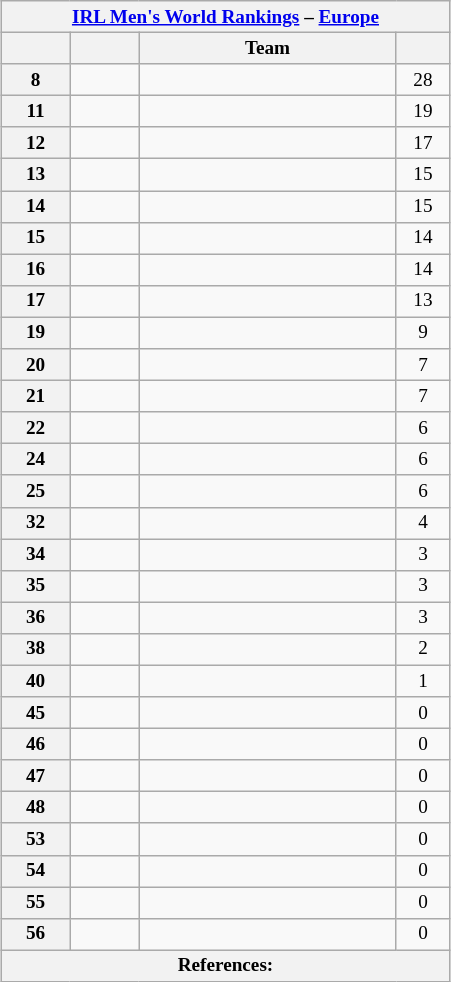<table class="wikitable" style="text-align:center; font-size: 80%; margin-left: 1em;">
<tr>
<th colspan="4"><a href='#'>IRL Men's World Rankings</a> – <a href='#'>Europe</a></th>
</tr>
<tr>
<th style="width:40px;"></th>
<th style="width:40px;"></th>
<th style="width:165px;">Team</th>
<th style="width:30px;"></th>
</tr>
<tr>
<th>8</th>
<td></td>
<td style="text-align:left;"></td>
<td>28</td>
</tr>
<tr>
<th>11</th>
<td></td>
<td style="text-align:left;"></td>
<td>19</td>
</tr>
<tr>
<th>12</th>
<td></td>
<td style="text-align:left;"></td>
<td>17</td>
</tr>
<tr>
<th>13</th>
<td></td>
<td style="text-align:left;"></td>
<td>15</td>
</tr>
<tr>
<th>14</th>
<td></td>
<td style="text-align:left;"></td>
<td>15</td>
</tr>
<tr>
<th>15</th>
<td></td>
<td style="text-align:left;"></td>
<td>14</td>
</tr>
<tr>
<th>16</th>
<td></td>
<td style="text-align:left;"></td>
<td>14</td>
</tr>
<tr>
<th>17</th>
<td></td>
<td style="text-align:left;"></td>
<td>13</td>
</tr>
<tr>
<th>19</th>
<td></td>
<td style="text-align:left;"></td>
<td>9</td>
</tr>
<tr>
<th>20</th>
<td></td>
<td style="text-align:left;"></td>
<td>7</td>
</tr>
<tr>
<th>21</th>
<td></td>
<td style="text-align:left;"></td>
<td>7</td>
</tr>
<tr>
<th>22</th>
<td></td>
<td style="text-align:left;"></td>
<td>6</td>
</tr>
<tr>
<th>24</th>
<td></td>
<td style="text-align:left;"></td>
<td>6</td>
</tr>
<tr>
<th>25</th>
<td></td>
<td style="text-align:left;"></td>
<td>6</td>
</tr>
<tr>
<th>32</th>
<td></td>
<td style="text-align:left;"></td>
<td>4</td>
</tr>
<tr>
<th>34</th>
<td></td>
<td style="text-align:left;"></td>
<td>3</td>
</tr>
<tr>
<th>35</th>
<td></td>
<td style="text-align:left;"></td>
<td>3</td>
</tr>
<tr>
<th>36</th>
<td></td>
<td style="text-align:left;"></td>
<td>3</td>
</tr>
<tr>
<th>38</th>
<td></td>
<td style="text-align:left;"></td>
<td>2</td>
</tr>
<tr>
<th>40</th>
<td></td>
<td style="text-align:left;"></td>
<td>1</td>
</tr>
<tr>
<th>45</th>
<td></td>
<td style="text-align:left;"></td>
<td>0</td>
</tr>
<tr>
<th>46</th>
<td></td>
<td style="text-align:left;"></td>
<td>0</td>
</tr>
<tr>
<th>47</th>
<td></td>
<td style="text-align:left;"></td>
<td>0</td>
</tr>
<tr>
<th>48</th>
<td></td>
<td style="text-align:left;"></td>
<td>0</td>
</tr>
<tr>
<th>53</th>
<td></td>
<td style="text-align:left;"></td>
<td>0</td>
</tr>
<tr>
<th>54</th>
<td></td>
<td style="text-align:left;"></td>
<td>0</td>
</tr>
<tr>
<th>55</th>
<td></td>
<td style="text-align:left;"></td>
<td>0</td>
</tr>
<tr>
<th>56</th>
<td></td>
<td style="text-align:left;"></td>
<td>0</td>
</tr>
<tr>
<th colspan=4>References:</th>
</tr>
</table>
